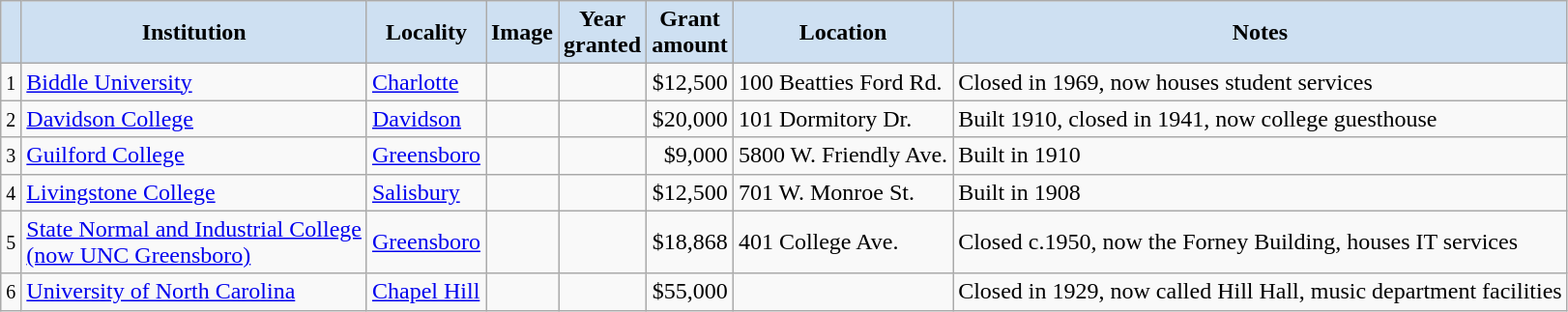<table class="wikitable sortable" align="center">
<tr>
<th style="background-color:#CEE0F2;"></th>
<th style="background-color:#CEE0F2;">Institution</th>
<th style="background-color:#CEE0F2;">Locality</th>
<th style="background-color:#CEE0F2;" class="unsortable">Image</th>
<th style="background-color:#CEE0F2;">Year<br>granted</th>
<th style="background-color:#CEE0F2;">Grant<br>amount</th>
<th style="background-color:#CEE0F2;">Location</th>
<th style="background-color:#CEE0F2;" class="unsortable">Notes</th>
</tr>
<tr ->
<td align=center><small>1</small></td>
<td><a href='#'>Biddle University</a></td>
<td><a href='#'>Charlotte</a></td>
<td></td>
<td></td>
<td align=right>$12,500</td>
<td>100 Beatties Ford Rd.</td>
<td>Closed in 1969, now houses student services</td>
</tr>
<tr ->
<td align=center><small>2</small></td>
<td><a href='#'>Davidson College</a></td>
<td><a href='#'>Davidson</a></td>
<td></td>
<td></td>
<td align=right>$20,000</td>
<td>101 Dormitory Dr.</td>
<td>Built 1910, closed in 1941, now college guesthouse</td>
</tr>
<tr ->
<td align=center><small>3</small></td>
<td><a href='#'>Guilford College</a></td>
<td><a href='#'>Greensboro</a></td>
<td></td>
<td></td>
<td align=right>$9,000</td>
<td>5800 W. Friendly Ave.</td>
<td>Built in 1910</td>
</tr>
<tr ->
<td align=center><small>4</small></td>
<td><a href='#'>Livingstone College</a></td>
<td><a href='#'>Salisbury</a></td>
<td></td>
<td></td>
<td align=right>$12,500</td>
<td>701 W. Monroe St.</td>
<td>Built in 1908</td>
</tr>
<tr ->
<td align=center><small>5</small></td>
<td><a href='#'>State Normal and Industrial College <br>(now UNC Greensboro)</a></td>
<td><a href='#'>Greensboro</a></td>
<td></td>
<td></td>
<td align=right>$18,868</td>
<td>401 College Ave.</td>
<td>Closed c.1950, now the Forney Building, houses IT services</td>
</tr>
<tr ->
<td align=center><small>6</small></td>
<td><a href='#'>University of North Carolina</a></td>
<td><a href='#'>Chapel Hill</a></td>
<td></td>
<td></td>
<td align=right>$55,000</td>
<td></td>
<td>Closed in 1929, now called Hill Hall, music department facilities</td>
</tr>
</table>
